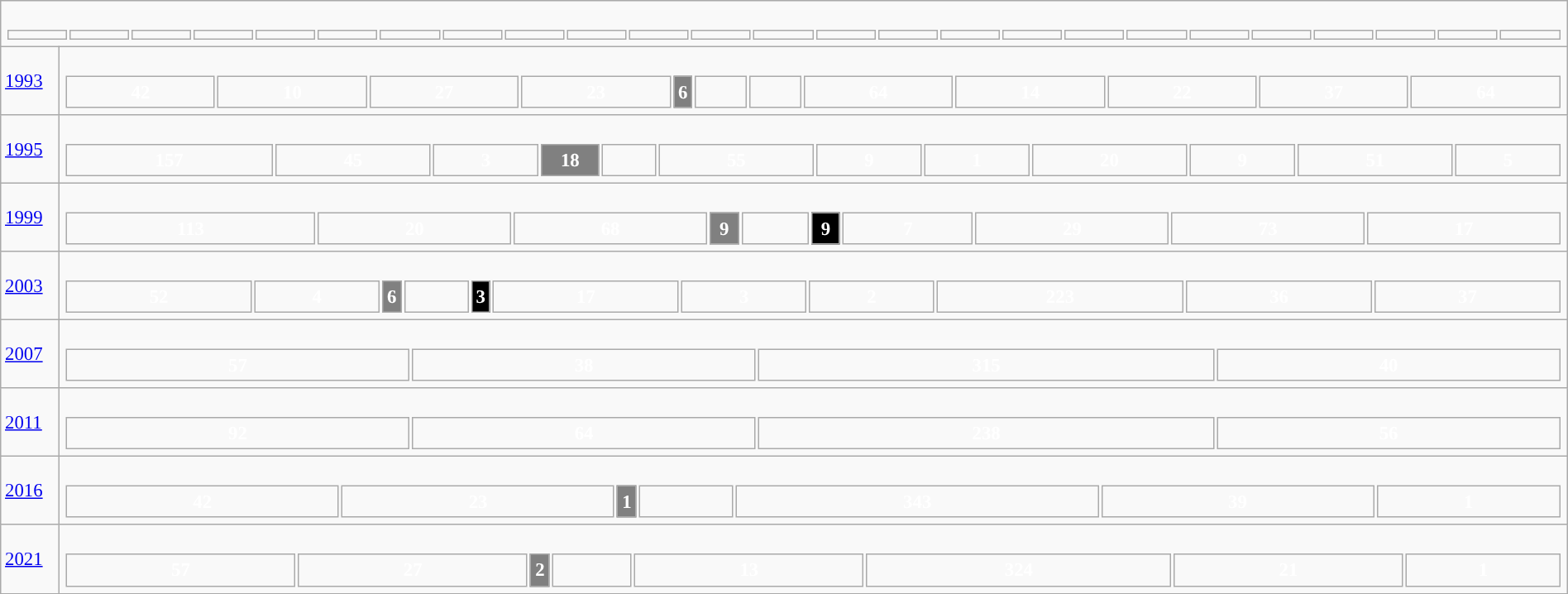<table class="wikitable" width="100%" style="border:solid #000000 1px;font-size:95%;">
<tr>
<td colspan="2"><br><table width="100%" style="font-size:90%;">
<tr>
<td width="40"></td>
<td></td>
<td></td>
<td></td>
<td></td>
<td></td>
<td></td>
<td></td>
<td></td>
<td></td>
<td></td>
<td></td>
<td></td>
<td></td>
<td></td>
<td></td>
<td></td>
<td></td>
<td></td>
<td></td>
<td></td>
<td></td>
<td></td>
<td></td>
<td></td>
</tr>
</table>
</td>
</tr>
<tr>
<td width="40"><a href='#'>1993</a></td>
<td><br><table style="width:100%; text-align:center; font-weight:bold; color:white;">
<tr>
<td style="background-color: ">42</td>
<td style="background-color: ">10</td>
<td style="background-color: ">27</td>
<td style="background-color: ">23</td>
<td style="background-color: #808080;                                                                   width:  1.33%">6</td>
<td style="background-color: "></td>
<td style="background-color: "></td>
<td style="background-color: ">64</td>
<td style="background-color: ">14</td>
<td style="background-color: ">22</td>
<td style="background-color: ">37</td>
<td style="background-color: ">64</td>
</tr>
</table>
</td>
</tr>
<tr>
<td width="40"><a href='#'>1995</a></td>
<td><br><table style="width:100%; text-align:center; font-weight:bold; color:white;">
<tr>
<td style="background-color: ">157</td>
<td style="background-color: ">45</td>
<td style="background-color: ">3</td>
<td style="background-color: #808080;                                                                   width:  4.00%">18</td>
<td style="background-color: "></td>
<td style="background-color: ">55</td>
<td style="background-color: ">9</td>
<td style="background-color: ">1</td>
<td style="background-color: ">20</td>
<td style="background-color: ">9</td>
<td style="background-color: ">51</td>
<td style="background-color: ">5</td>
</tr>
</table>
</td>
</tr>
<tr>
<td width="40"><a href='#'>1999</a></td>
<td><br><table style="width:100%; text-align:center; font-weight:bold; color:white;">
<tr>
<td style="background-color: ">113</td>
<td style="background-color: ">20</td>
<td style="background-color: ">68</td>
<td style="background-color: #808080;                                                                   width:  2.00%">9</td>
<td style="background-color: "></td>
<td style="background-color: #000000;                                                                   width:  2.00%">9</td>
<td style="background-color: ">7</td>
<td style="background-color: ">29</td>
<td style="background-color: ">73</td>
<td style="background-color: ">17</td>
</tr>
</table>
</td>
</tr>
<tr>
<td width="40"><a href='#'>2003</a></td>
<td><br><table style="width:100%; text-align:center; font-weight:bold; color:white;">
<tr>
<td style="background-color: ">52</td>
<td style="background-color: ">4</td>
<td style="background-color: #808080;                                                                   width:  1.33%">6</td>
<td style="background-color: "></td>
<td style="background-color: #000000;                                                                   width:  0.67%">3</td>
<td style="background-color: ">17</td>
<td style="background-color: ">3</td>
<td style="background-color: ">2</td>
<td style="background-color: ">223</td>
<td style="background-color: ">36</td>
<td style="background-color: ">37</td>
</tr>
</table>
</td>
</tr>
<tr>
<td width="40"><a href='#'>2007</a></td>
<td><br><table style="width:100%; text-align:center; font-weight:bold; color:white;">
<tr>
<td style="background-color: ">57</td>
<td style="background-color: ">38</td>
<td style="background-color: ">315</td>
<td style="background-color: ">40</td>
</tr>
</table>
</td>
</tr>
<tr>
<td width="40"><a href='#'>2011</a></td>
<td><br><table style="width:100%; text-align:center; font-weight:bold; color:white;">
<tr>
<td style="background-color: ">92</td>
<td style="background-color: ">64</td>
<td style="background-color: ">238</td>
<td style="background-color: ">56</td>
</tr>
</table>
</td>
</tr>
<tr>
<td width="40"><a href='#'>2016</a></td>
<td><br><table style="width:100%; text-align:center; font-weight:bold; color:white;">
<tr>
<td style="background-color: ">42</td>
<td style="background-color: ">23</td>
<td style="background-color: #808080;                                                                   width:  0.22%">1</td>
<td style="background-color: "></td>
<td style="background-color: ">343</td>
<td style="background-color: ">39</td>
<td style="background-color: ">1</td>
</tr>
</table>
</td>
</tr>
<tr>
<td width="40"><a href='#'>2021</a></td>
<td><br><table style="width:100%; text-align:center; font-weight:bold; color:white;">
<tr>
<td style="background-color: ">57</td>
<td style="background-color: ">27</td>
<td style="background-color: #808080;                                                                   width:  0.44%">2</td>
<td style="background-color: "></td>
<td style="background-color: ">13</td>
<td style="background-color: ">324</td>
<td style="background-color: ">21</td>
<td style="background-color: ">1</td>
</tr>
</table>
</td>
</tr>
</table>
